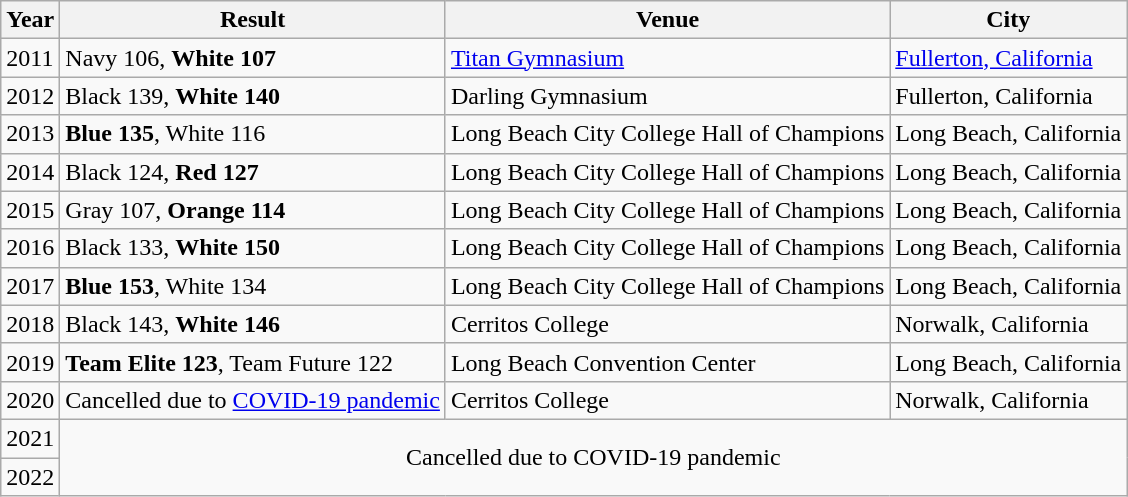<table class="wikitable sortable">
<tr>
<th>Year</th>
<th>Result</th>
<th>Venue</th>
<th>City</th>
</tr>
<tr>
<td>2011</td>
<td>Navy 106, <strong>White 107</strong></td>
<td><a href='#'>Titan Gymnasium</a></td>
<td><a href='#'>Fullerton, California</a></td>
</tr>
<tr>
<td>2012</td>
<td>Black 139, <strong>White 140</strong></td>
<td Hope International University>Darling Gymnasium</td>
<td>Fullerton, California</td>
</tr>
<tr>
<td>2013</td>
<td><strong>Blue 135</strong>, White 116</td>
<td>Long Beach City College Hall of Champions</td>
<td>Long Beach, California</td>
</tr>
<tr>
<td>2014</td>
<td>Black 124, <strong>Red 127</strong></td>
<td>Long Beach City College Hall of Champions</td>
<td>Long Beach, California</td>
</tr>
<tr>
<td>2015</td>
<td>Gray 107, <strong>Orange 114</strong></td>
<td>Long Beach City College Hall of Champions</td>
<td>Long Beach, California</td>
</tr>
<tr>
<td>2016</td>
<td>Black 133, <strong>White 150</strong></td>
<td>Long Beach City College Hall of Champions</td>
<td>Long Beach, California</td>
</tr>
<tr>
<td>2017</td>
<td><strong>Blue 153</strong>, White 134</td>
<td>Long Beach City College Hall of Champions</td>
<td>Long Beach, California</td>
</tr>
<tr>
<td>2018</td>
<td>Black 143, <strong>White 146</strong></td>
<td>Cerritos College</td>
<td>Norwalk, California</td>
</tr>
<tr>
<td>2019</td>
<td><strong>Team Elite 123</strong>, Team Future 122</td>
<td>Long Beach Convention Center</td>
<td>Long Beach, California</td>
</tr>
<tr>
<td>2020</td>
<td>Cancelled due to <a href='#'>COVID-19 pandemic</a></td>
<td>Cerritos College</td>
<td>Norwalk, California</td>
</tr>
<tr>
<td>2021</td>
<td rowspan=2 colspan=3 align=center>Cancelled due to COVID-19 pandemic</td>
</tr>
<tr>
<td>2022</td>
</tr>
</table>
